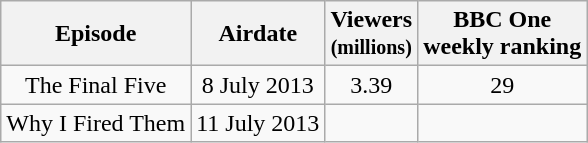<table class="wikitable" style="text-align:center;">
<tr>
<th>Episode</th>
<th>Airdate</th>
<th>Viewers<br><small>(millions)</small></th>
<th>BBC One<br>weekly ranking</th>
</tr>
<tr>
<td>The Final Five</td>
<td>8 July 2013</td>
<td>3.39</td>
<td>29</td>
</tr>
<tr>
<td>Why I Fired Them</td>
<td>11 July 2013</td>
<td></td>
<td></td>
</tr>
</table>
